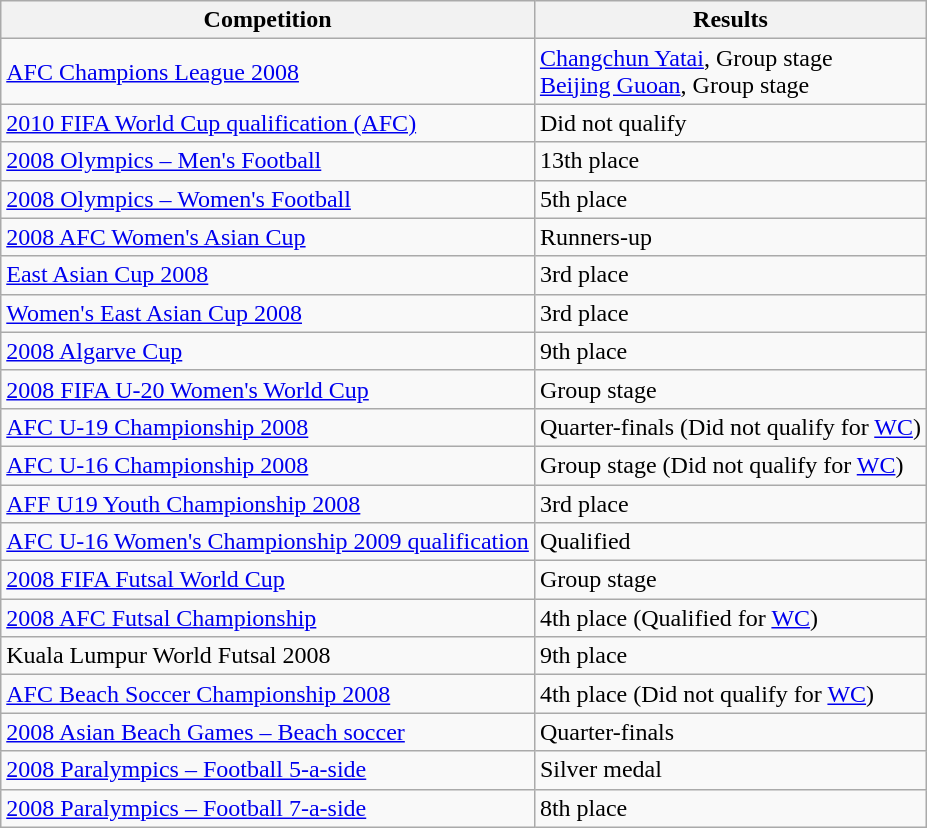<table class="wikitable">
<tr>
<th>Competition</th>
<th>Results</th>
</tr>
<tr>
<td><a href='#'>AFC Champions League 2008</a></td>
<td><a href='#'>Changchun Yatai</a>, Group stage<br><a href='#'>Beijing Guoan</a>, Group stage</td>
</tr>
<tr>
<td><a href='#'>2010 FIFA World Cup qualification (AFC)</a></td>
<td>Did not qualify</td>
</tr>
<tr>
<td><a href='#'>2008 Olympics – Men's Football</a></td>
<td>13th place</td>
</tr>
<tr>
<td><a href='#'>2008 Olympics – Women's Football</a></td>
<td>5th place</td>
</tr>
<tr>
<td><a href='#'>2008 AFC Women's Asian Cup</a></td>
<td>Runners-up</td>
</tr>
<tr>
<td><a href='#'>East Asian Cup 2008</a></td>
<td>3rd place</td>
</tr>
<tr>
<td><a href='#'>Women's East Asian Cup 2008</a></td>
<td>3rd place</td>
</tr>
<tr>
<td><a href='#'>2008 Algarve Cup</a></td>
<td>9th place</td>
</tr>
<tr>
<td><a href='#'>2008 FIFA U-20 Women's World Cup</a></td>
<td>Group stage</td>
</tr>
<tr>
<td><a href='#'>AFC U-19 Championship 2008</a></td>
<td>Quarter-finals (Did not qualify for <a href='#'>WC</a>)</td>
</tr>
<tr>
<td><a href='#'>AFC U-16 Championship 2008</a></td>
<td>Group stage (Did not qualify for <a href='#'>WC</a>)</td>
</tr>
<tr>
<td><a href='#'>AFF U19 Youth Championship 2008</a></td>
<td>3rd place</td>
</tr>
<tr>
<td><a href='#'>AFC U-16 Women's Championship 2009 qualification</a></td>
<td>Qualified</td>
</tr>
<tr>
<td><a href='#'>2008 FIFA Futsal World Cup</a></td>
<td>Group stage</td>
</tr>
<tr>
<td><a href='#'>2008 AFC Futsal Championship</a></td>
<td>4th place (Qualified for <a href='#'>WC</a>)</td>
</tr>
<tr>
<td>Kuala Lumpur World Futsal 2008</td>
<td>9th place</td>
</tr>
<tr>
<td><a href='#'>AFC Beach Soccer Championship 2008</a></td>
<td>4th place (Did not qualify for <a href='#'>WC</a>)</td>
</tr>
<tr>
<td><a href='#'>2008 Asian Beach Games – Beach soccer</a></td>
<td>Quarter-finals</td>
</tr>
<tr>
<td><a href='#'>2008 Paralympics – Football 5-a-side</a></td>
<td>Silver medal</td>
</tr>
<tr>
<td><a href='#'>2008 Paralympics – Football 7-a-side</a></td>
<td>8th place</td>
</tr>
</table>
